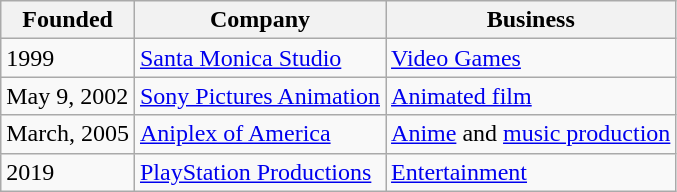<table class="wikitable">
<tr>
<th>Founded</th>
<th>Company</th>
<th>Business</th>
</tr>
<tr>
<td>1999</td>
<td><a href='#'>Santa Monica Studio</a></td>
<td><a href='#'>Video Games</a></td>
</tr>
<tr>
<td>May 9, 2002</td>
<td><a href='#'>Sony Pictures Animation</a></td>
<td><a href='#'>Animated film</a></td>
</tr>
<tr>
<td>March, 2005</td>
<td><a href='#'>Aniplex of America</a></td>
<td><a href='#'>Anime</a> and <a href='#'>music production</a></td>
</tr>
<tr>
<td>2019</td>
<td><a href='#'>PlayStation Productions</a></td>
<td><a href='#'>Entertainment</a></td>
</tr>
</table>
